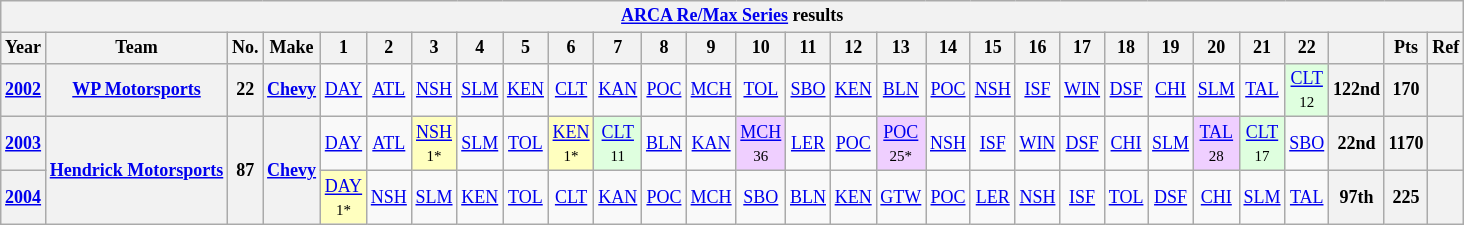<table class="wikitable" style="text-align:center; font-size:75%">
<tr>
<th colspan=45><a href='#'>ARCA Re/Max Series</a> results</th>
</tr>
<tr>
<th>Year</th>
<th>Team</th>
<th>No.</th>
<th>Make</th>
<th>1</th>
<th>2</th>
<th>3</th>
<th>4</th>
<th>5</th>
<th>6</th>
<th>7</th>
<th>8</th>
<th>9</th>
<th>10</th>
<th>11</th>
<th>12</th>
<th>13</th>
<th>14</th>
<th>15</th>
<th>16</th>
<th>17</th>
<th>18</th>
<th>19</th>
<th>20</th>
<th>21</th>
<th>22</th>
<th></th>
<th>Pts</th>
<th>Ref</th>
</tr>
<tr>
<th><a href='#'>2002</a></th>
<th><a href='#'>WP Motorsports</a></th>
<th>22</th>
<th><a href='#'>Chevy</a></th>
<td><a href='#'>DAY</a></td>
<td><a href='#'>ATL</a></td>
<td><a href='#'>NSH</a></td>
<td><a href='#'>SLM</a></td>
<td><a href='#'>KEN</a></td>
<td><a href='#'>CLT</a></td>
<td><a href='#'>KAN</a></td>
<td><a href='#'>POC</a></td>
<td><a href='#'>MCH</a></td>
<td><a href='#'>TOL</a></td>
<td><a href='#'>SBO</a></td>
<td><a href='#'>KEN</a></td>
<td><a href='#'>BLN</a></td>
<td><a href='#'>POC</a></td>
<td><a href='#'>NSH</a></td>
<td><a href='#'>ISF</a></td>
<td><a href='#'>WIN</a></td>
<td><a href='#'>DSF</a></td>
<td><a href='#'>CHI</a></td>
<td><a href='#'>SLM</a></td>
<td><a href='#'>TAL</a></td>
<td style="background:#DFFFDF;"><a href='#'>CLT</a><br><small>12</small></td>
<th>122nd</th>
<th>170</th>
<th></th>
</tr>
<tr>
<th><a href='#'>2003</a></th>
<th rowspan=2><a href='#'>Hendrick Motorsports</a></th>
<th rowspan=2>87</th>
<th rowspan=2><a href='#'>Chevy</a></th>
<td><a href='#'>DAY</a></td>
<td><a href='#'>ATL</a></td>
<td style="background:#FFFFBF;"><a href='#'>NSH</a><br><small>1*</small></td>
<td><a href='#'>SLM</a></td>
<td><a href='#'>TOL</a></td>
<td style="background:#FFFFBF;"><a href='#'>KEN</a><br><small>1*</small></td>
<td style="background:#DFFFDF;"><a href='#'>CLT</a><br><small>11</small></td>
<td><a href='#'>BLN</a></td>
<td><a href='#'>KAN</a></td>
<td style="background:#EFCFFF;"><a href='#'>MCH</a><br><small>36</small></td>
<td><a href='#'>LER</a></td>
<td><a href='#'>POC</a></td>
<td style="background:#EFCFFF;"><a href='#'>POC</a><br><small>25*</small></td>
<td><a href='#'>NSH</a></td>
<td><a href='#'>ISF</a></td>
<td><a href='#'>WIN</a></td>
<td><a href='#'>DSF</a></td>
<td><a href='#'>CHI</a></td>
<td><a href='#'>SLM</a></td>
<td style="background:#EFCFFF;"><a href='#'>TAL</a><br><small>28</small></td>
<td style="background:#DFFFDF;"><a href='#'>CLT</a><br><small>17</small></td>
<td><a href='#'>SBO</a></td>
<th>22nd</th>
<th>1170</th>
<th></th>
</tr>
<tr>
<th><a href='#'>2004</a></th>
<td style="background:#FFFFBF;"><a href='#'>DAY</a><br><small>1*</small></td>
<td><a href='#'>NSH</a></td>
<td><a href='#'>SLM</a></td>
<td><a href='#'>KEN</a></td>
<td><a href='#'>TOL</a></td>
<td><a href='#'>CLT</a></td>
<td><a href='#'>KAN</a></td>
<td><a href='#'>POC</a></td>
<td><a href='#'>MCH</a></td>
<td><a href='#'>SBO</a></td>
<td><a href='#'>BLN</a></td>
<td><a href='#'>KEN</a></td>
<td><a href='#'>GTW</a></td>
<td><a href='#'>POC</a></td>
<td><a href='#'>LER</a></td>
<td><a href='#'>NSH</a></td>
<td><a href='#'>ISF</a></td>
<td><a href='#'>TOL</a></td>
<td><a href='#'>DSF</a></td>
<td><a href='#'>CHI</a></td>
<td><a href='#'>SLM</a></td>
<td><a href='#'>TAL</a></td>
<th>97th</th>
<th>225</th>
<th></th>
</tr>
</table>
